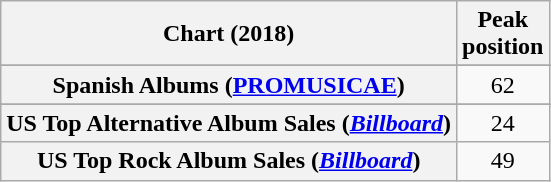<table class="wikitable sortable plainrowheaders" style="text-align:center">
<tr>
<th scope="col">Chart (2018)</th>
<th scope="col">Peak<br> position</th>
</tr>
<tr>
</tr>
<tr>
</tr>
<tr>
</tr>
<tr>
</tr>
<tr>
</tr>
<tr>
</tr>
<tr>
</tr>
<tr>
<th scope="row">Spanish Albums (<a href='#'>PROMUSICAE</a>)</th>
<td>62</td>
</tr>
<tr>
</tr>
<tr>
</tr>
<tr>
</tr>
<tr>
</tr>
<tr>
</tr>
<tr>
<th scope="row">US Top Alternative Album Sales (<em><a href='#'>Billboard</a></em>)</th>
<td>24</td>
</tr>
<tr>
<th scope="row">US Top Rock Album Sales (<em><a href='#'>Billboard</a></em>)</th>
<td>49</td>
</tr>
</table>
